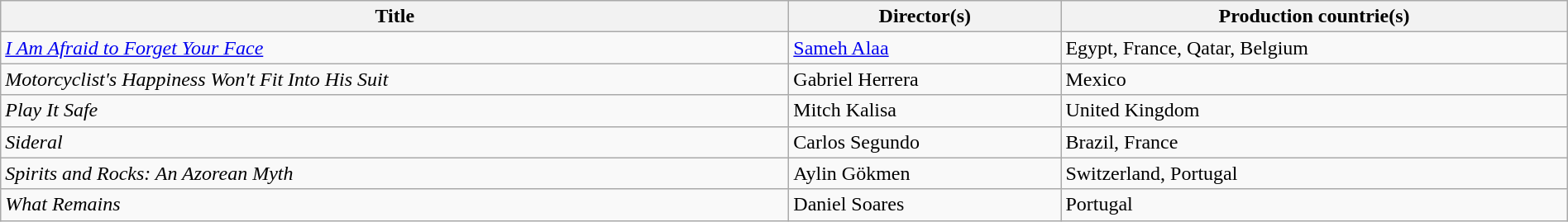<table class="sortable wikitable" style="width:100%; margin-bottom:4px" cellpadding="5">
<tr>
<th scope="col">Title</th>
<th scope="col">Director(s)</th>
<th scope="col">Production countrie(s)</th>
</tr>
<tr>
<td><em><a href='#'>I Am Afraid to Forget Your Face</a></em></td>
<td><a href='#'>Sameh Alaa</a></td>
<td>Egypt, France, Qatar, Belgium</td>
</tr>
<tr>
<td><em>Motorcyclist's Happiness Won't Fit Into His Suit</em></td>
<td>Gabriel Herrera</td>
<td>Mexico</td>
</tr>
<tr>
<td><em>Play It Safe</em></td>
<td>Mitch Kalisa</td>
<td>United Kingdom</td>
</tr>
<tr>
<td><em>Sideral</em></td>
<td>Carlos Segundo</td>
<td>Brazil, France</td>
</tr>
<tr>
<td><em>Spirits and Rocks: An Azorean Myth</em></td>
<td>Aylin Gökmen</td>
<td>Switzerland, Portugal</td>
</tr>
<tr>
<td><em>What Remains</em></td>
<td>Daniel Soares</td>
<td>Portugal</td>
</tr>
</table>
